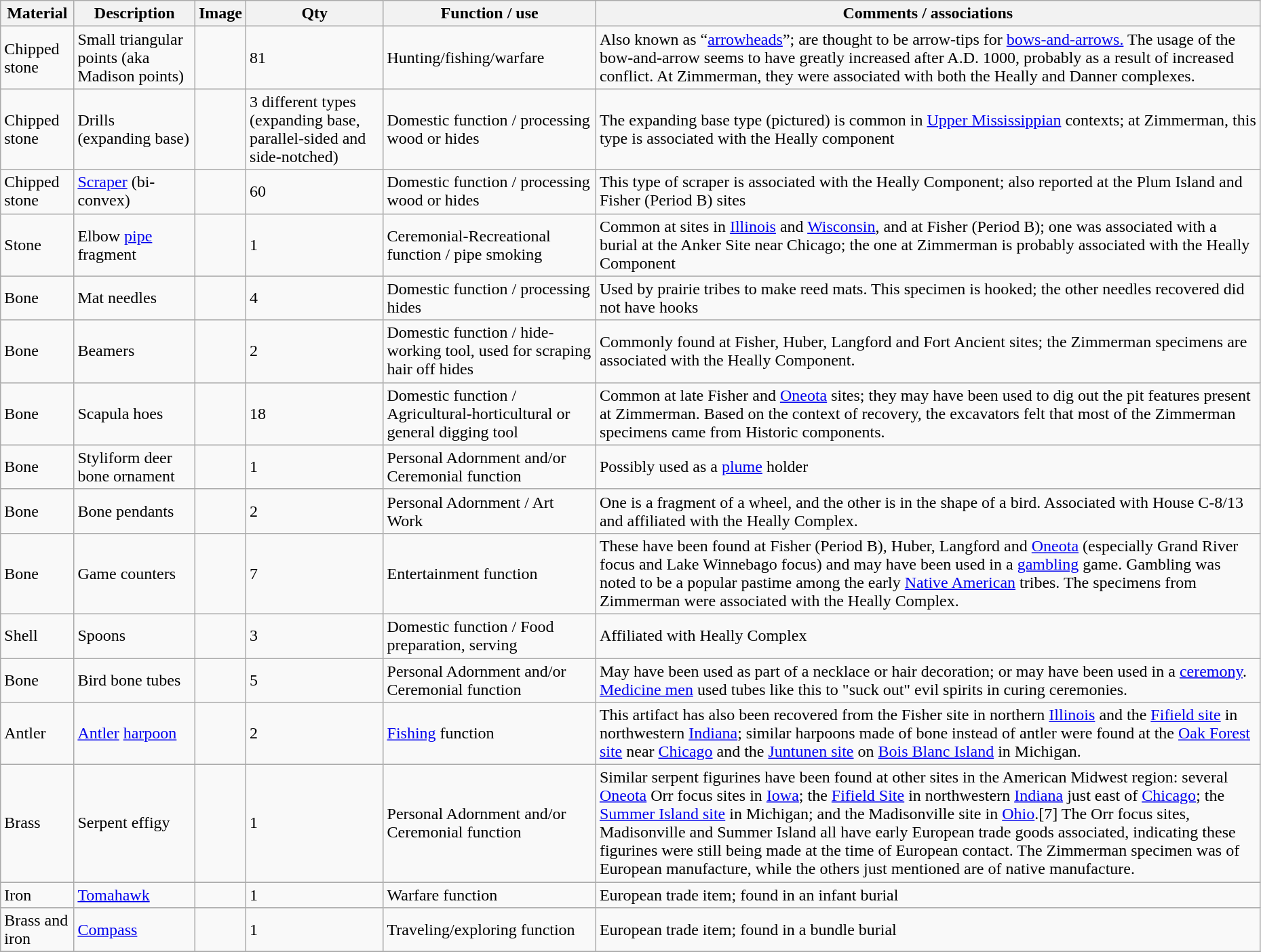<table class="wikitable sortable" style="width:98%">
<tr>
<th>Material</th>
<th>Description</th>
<th>Image</th>
<th>Qty</th>
<th>Function / use</th>
<th>Comments / associations</th>
</tr>
<tr>
<td>Chipped stone</td>
<td>Small triangular points (aka Madison points)</td>
<td></td>
<td>81</td>
<td>Hunting/fishing/warfare</td>
<td>Also known as “<a href='#'>arrowheads</a>”; are thought to be arrow-tips for <a href='#'>bows-and-arrows.</a>  The usage of the bow-and-arrow seems to have greatly increased after A.D. 1000, probably as a result of increased conflict.  At Zimmerman, they were associated with both the Heally and Danner complexes.</td>
</tr>
<tr>
<td>Chipped stone</td>
<td>Drills (expanding base)</td>
<td></td>
<td>3 different types (expanding base, parallel-sided and side-notched)</td>
<td>Domestic function / processing wood or hides</td>
<td>The expanding base type (pictured) is common in <a href='#'>Upper Mississippian</a> contexts; at Zimmerman, this type is associated with the Heally component</td>
</tr>
<tr>
<td>Chipped stone</td>
<td><a href='#'>Scraper</a> (bi-convex)</td>
<td></td>
<td>60</td>
<td>Domestic function / processing wood or hides</td>
<td>This type of scraper is associated with the Heally Component; also reported at the Plum Island and Fisher (Period B) sites</td>
</tr>
<tr>
<td>Stone</td>
<td>Elbow <a href='#'>pipe</a> fragment</td>
<td></td>
<td>1</td>
<td>Ceremonial-Recreational function / pipe smoking</td>
<td>Common at sites in <a href='#'>Illinois</a> and <a href='#'>Wisconsin</a>, and at Fisher (Period B); one was associated with a burial at the Anker Site near Chicago; the one at Zimmerman is probably associated with the Heally Component</td>
</tr>
<tr>
<td>Bone</td>
<td>Mat needles</td>
<td></td>
<td>4</td>
<td>Domestic function / processing hides</td>
<td>Used by prairie tribes to make reed mats.  This specimen is hooked; the other needles recovered did not have hooks</td>
</tr>
<tr>
<td>Bone</td>
<td>Beamers</td>
<td></td>
<td>2</td>
<td>Domestic function / hide-working tool, used for scraping hair off hides</td>
<td>Commonly found at Fisher, Huber, Langford and Fort Ancient sites; the Zimmerman specimens are associated with the Heally Component.</td>
</tr>
<tr>
<td>Bone</td>
<td>Scapula hoes</td>
<td></td>
<td>18</td>
<td>Domestic function / Agricultural-horticultural or general digging tool</td>
<td>Common at late Fisher and <a href='#'>Oneota</a> sites; they may have been used to dig out the pit features present at Zimmerman.  Based on the context of recovery, the excavators felt that most of the Zimmerman specimens came from Historic components.</td>
</tr>
<tr>
<td>Bone</td>
<td>Styliform deer bone ornament</td>
<td></td>
<td>1</td>
<td>Personal Adornment and/or Ceremonial function</td>
<td>Possibly used as a <a href='#'>plume</a> holder</td>
</tr>
<tr>
<td>Bone</td>
<td>Bone pendants</td>
<td></td>
<td>2</td>
<td>Personal Adornment / Art Work</td>
<td>One is a fragment of a wheel, and the other is in the shape of a bird. Associated with House C-8/13 and affiliated with the Heally Complex.</td>
</tr>
<tr>
<td>Bone</td>
<td>Game counters</td>
<td></td>
<td>7</td>
<td>Entertainment function</td>
<td>These have been found at Fisher (Period B), Huber, Langford and <a href='#'>Oneota</a> (especially Grand River focus and Lake Winnebago focus) and may have been used in a <a href='#'>gambling</a> game.  Gambling was noted to be a popular pastime among the early <a href='#'>Native American</a> tribes.  The specimens from Zimmerman were associated with the Heally Complex.</td>
</tr>
<tr>
<td>Shell</td>
<td>Spoons</td>
<td></td>
<td>3</td>
<td>Domestic function / Food preparation, serving</td>
<td>Affiliated with Heally Complex</td>
</tr>
<tr>
<td>Bone</td>
<td>Bird bone tubes</td>
<td></td>
<td>5</td>
<td>Personal Adornment and/or Ceremonial function</td>
<td>May have been used as part of a necklace or hair decoration; or may have been used in a <a href='#'>ceremony</a>. <a href='#'>Medicine men</a> used tubes like this to "suck out" evil spirits in curing ceremonies.</td>
</tr>
<tr>
<td>Antler</td>
<td><a href='#'>Antler</a> <a href='#'>harpoon</a></td>
<td></td>
<td>2</td>
<td><a href='#'>Fishing</a> function</td>
<td>This artifact has also been recovered from the Fisher site in northern <a href='#'>Illinois</a> and the <a href='#'>Fifield site</a> in northwestern <a href='#'>Indiana</a>; similar harpoons made of bone instead of antler were found at the <a href='#'>Oak Forest site</a> near <a href='#'>Chicago</a> and the <a href='#'>Juntunen site</a> on <a href='#'>Bois Blanc Island</a> in Michigan.</td>
</tr>
<tr>
<td>Brass</td>
<td>Serpent effigy</td>
<td></td>
<td>1</td>
<td>Personal Adornment and/or Ceremonial function</td>
<td>Similar serpent figurines have been found at other sites in the American Midwest region: several <a href='#'>Oneota</a> Orr focus sites in <a href='#'>Iowa</a>; the <a href='#'>Fifield Site</a> in northwestern <a href='#'>Indiana</a> just east of <a href='#'>Chicago</a>; the <a href='#'>Summer Island site</a> in Michigan; and the Madisonville site in <a href='#'>Ohio</a>.[7] The Orr focus sites, Madisonville and Summer Island all have early European trade goods associated, indicating these figurines were still being made at the time of European contact. The Zimmerman specimen was of European manufacture, while the others just mentioned are of native manufacture.</td>
</tr>
<tr>
<td>Iron</td>
<td><a href='#'>Tomahawk</a></td>
<td></td>
<td>1</td>
<td>Warfare function</td>
<td>European trade item; found in an infant burial</td>
</tr>
<tr>
<td>Brass and iron</td>
<td><a href='#'>Compass</a></td>
<td></td>
<td>1</td>
<td>Traveling/exploring function</td>
<td>European trade item; found in a bundle burial</td>
</tr>
<tr>
</tr>
</table>
